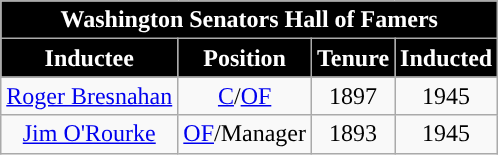<table class="wikitable" style="text-align:center">
<tr>
<th colspan=4 style="background:black; color:white;">Washington Senators Hall of Famers</th>
</tr>
<tr>
<th style="background:black; color:white;">Inductee</th>
<th style="background:black; color:white;">Position</th>
<th style="background:black; color:white;">Tenure</th>
<th style="background:black; color:white;">Inducted</th>
</tr>
<tr>
<td><a href='#'>Roger Bresnahan</a></td>
<td><a href='#'>C</a>/<a href='#'>OF</a></td>
<td>1897</td>
<td>1945</td>
</tr>
<tr>
<td><a href='#'>Jim O'Rourke</a></td>
<td><a href='#'>OF</a>/Manager</td>
<td>1893</td>
<td>1945</td>
</tr>
</table>
